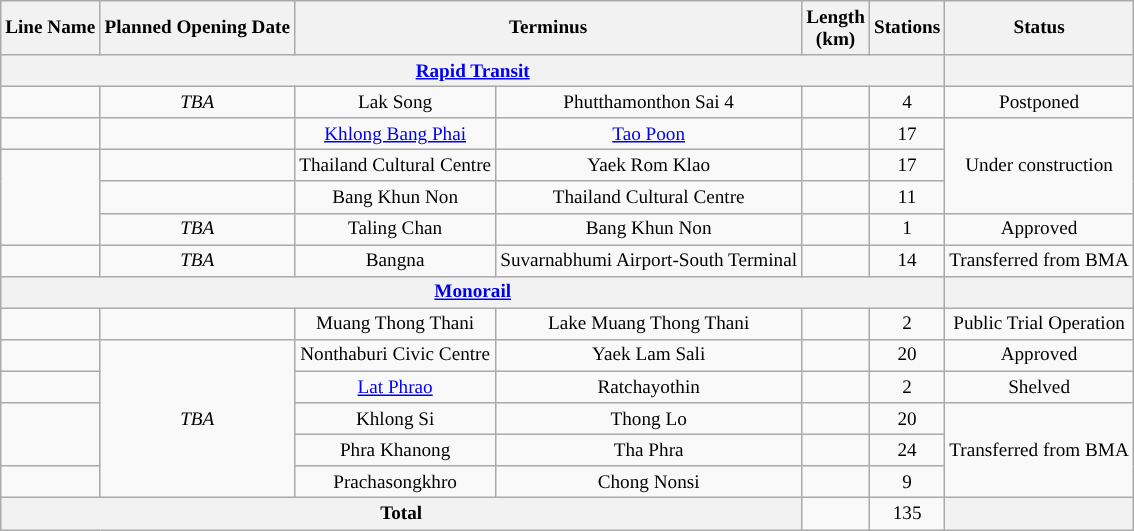<table class="wikitable" style="margin:auto;font-align:center;text-align:center;font-size:80%;">
<tr>
<th>Line Name</th>
<th>Planned Opening Date</th>
<th colspan="2">Terminus</th>
<th>Length<br>(km)</th>
<th>Stations</th>
<th>Status</th>
</tr>
<tr>
<th colspan="6"><strong><a href='#'>Rapid Transit</a></strong></th>
<th></th>
</tr>
<tr>
<td style="background:#"><strong><a href='#'></a></strong></td>
<td><abbr><em>TBA</em></abbr></td>
<td>Lak Song</td>
<td>Phutthamonthon Sai 4</td>
<td></td>
<td>4</td>
<td>Postponed</td>
</tr>
<tr>
<td style="background:#"><strong><a href='#'></a></strong></td>
<td></td>
<td><a href='#'>Khlong Bang Phai</a></td>
<td><a href='#'>Tao Poon</a></td>
<td></td>
<td>17</td>
<td rowspan="3">Under construction</td>
</tr>
<tr>
<td rowspan="3" style="background:#"><strong><a href='#'></a></strong></td>
<td></td>
<td>Thailand Cultural Centre</td>
<td>Yaek Rom Klao</td>
<td></td>
<td>17</td>
</tr>
<tr>
<td></td>
<td>Bang Khun Non</td>
<td>Thailand Cultural Centre</td>
<td></td>
<td>11</td>
</tr>
<tr>
<td><abbr><em>TBA</em></abbr></td>
<td>Taling Chan</td>
<td>Bang Khun Non</td>
<td></td>
<td>1</td>
<td>Approved</td>
</tr>
<tr>
<td style="background:#"><strong><a href='#'></a></strong></td>
<td><abbr><em>TBA</em></abbr></td>
<td>Bangna</td>
<td>Suvarnabhumi Airport-South Terminal</td>
<td></td>
<td>14</td>
<td>Transferred from BMA</td>
</tr>
<tr>
<th colspan="6"><a href='#'>Monorail</a></th>
<th></th>
</tr>
<tr>
<td style="background:#"><strong><a href='#'></a></strong></td>
<td><em></em></td>
<td>Muang Thong Thani</td>
<td>Lake Muang Thong Thani</td>
<td></td>
<td>2</td>
<td>Public Trial Operation</td>
</tr>
<tr>
<td style="background:#"><strong><a href='#'></a></strong></td>
<td rowspan="5"><abbr><em>TBA</em></abbr></td>
<td>Nonthaburi Civic Centre</td>
<td>Yaek Lam Sali</td>
<td></td>
<td>20</td>
<td>Approved</td>
</tr>
<tr>
<td style="background:#"><strong><a href='#'></a></strong></td>
<td><a href='#'>Lat Phrao</a></td>
<td>Ratchayothin</td>
<td></td>
<td>2</td>
<td>Shelved</td>
</tr>
<tr>
<td rowspan="2" style="background:#"><strong><a href='#'></a></strong></td>
<td>Khlong Si</td>
<td>Thong Lo</td>
<td></td>
<td>20</td>
<td rowspan="3">Transferred from BMA</td>
</tr>
<tr>
<td>Phra Khanong</td>
<td>Tha Phra</td>
<td></td>
<td>24</td>
</tr>
<tr>
<td style="background:#"><strong><a href='#'></a></strong></td>
<td>Prachasongkhro</td>
<td>Chong Nonsi</td>
<td></td>
<td>9</td>
</tr>
<tr>
<th colspan="4">Total</th>
<td></td>
<td>135</td>
<th></th>
</tr>
</table>
